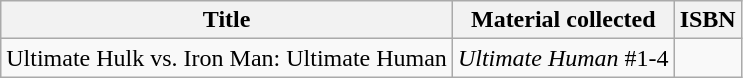<table class="wikitable">
<tr>
<th>Title</th>
<th>Material collected</th>
<th>ISBN</th>
</tr>
<tr>
<td>Ultimate Hulk vs. Iron Man: Ultimate Human</td>
<td><em>Ultimate Human</em> #1-4</td>
<td></td>
</tr>
</table>
